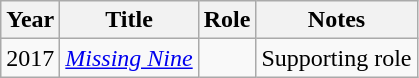<table class="wikitable">
<tr>
<th>Year</th>
<th>Title</th>
<th>Role</th>
<th>Notes</th>
</tr>
<tr>
<td>2017</td>
<td><em><a href='#'>Missing Nine</a></em></td>
<td></td>
<td>Supporting role</td>
</tr>
</table>
